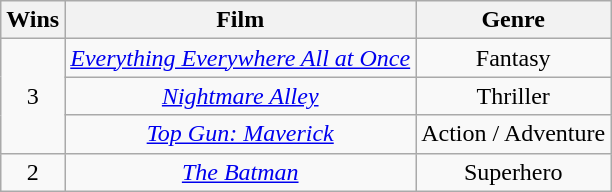<table class="wikitable right" style="text-align:center">
<tr>
<th scope="col" style="text-align:center;">Wins</th>
<th scope="col" style="text-align:center;">Film</th>
<th scope="col" style="text-align:center;">Genre</th>
</tr>
<tr>
<td rowspan="3" scope=row style="text-align:center">3</td>
<td><em><a href='#'>Everything Everywhere All at Once</a></em></td>
<td>Fantasy</td>
</tr>
<tr>
<td><em><a href='#'>Nightmare Alley</a></em></td>
<td>Thriller</td>
</tr>
<tr>
<td><em><a href='#'>Top Gun: Maverick</a></em></td>
<td>Action / Adventure</td>
</tr>
<tr>
<td scope=row style="text-align:center">2</td>
<td><em><a href='#'>The Batman</a></em></td>
<td>Superhero</td>
</tr>
</table>
